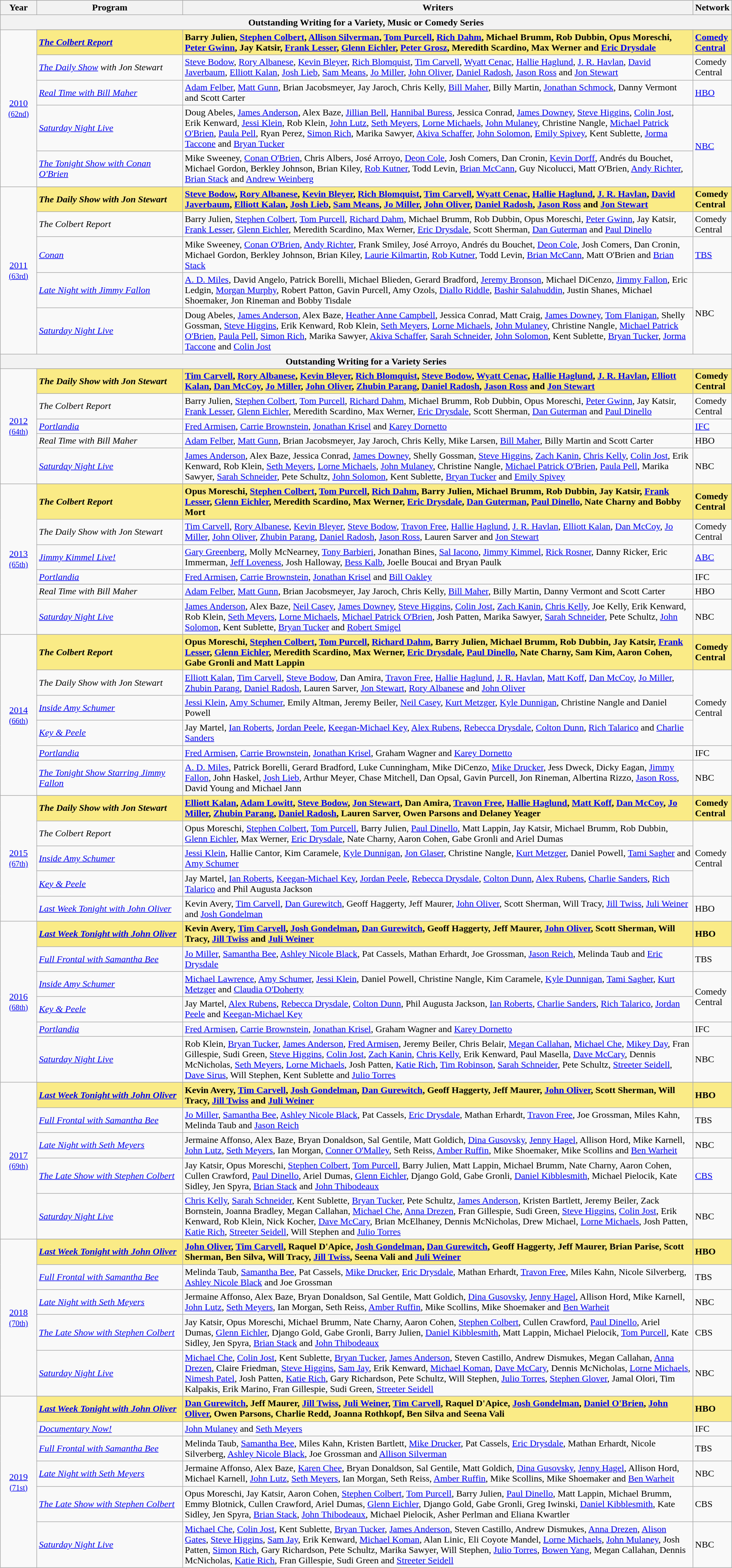<table class="wikitable" style="width:100%">
<tr bgcolor="#bebebe">
<th width="5%">Year</th>
<th width="20%">Program</th>
<th width="70%">Writers</th>
<th width="5%">Network</th>
</tr>
<tr>
<th colspan=4>Outstanding Writing for a Variety, Music or Comedy Series</th>
</tr>
<tr>
<td rowspan=6 style="text-align:center"><a href='#'>2010</a><br><small><a href='#'>(62nd)</a></small><br></td>
</tr>
<tr style="background:#FAEB86">
<td><strong><em><a href='#'>The Colbert Report</a></em></strong></td>
<td><strong>Barry Julien, <a href='#'>Stephen Colbert</a>, <a href='#'>Allison Silverman</a>, <a href='#'>Tom Purcell</a>, <a href='#'>Rich Dahm</a>, Michael Brumm, Rob Dubbin, Opus Moreschi, <a href='#'>Peter Gwinn</a>, Jay Katsir, <a href='#'>Frank Lesser</a>, <a href='#'>Glenn Eichler</a>, <a href='#'>Peter Grosz</a>, Meredith Scardino, Max Werner and <a href='#'>Eric Drysdale</a></strong></td>
<td><strong><a href='#'>Comedy Central</a></strong></td>
</tr>
<tr>
<td><em><a href='#'>The Daily Show</a> with Jon Stewart</em></td>
<td><a href='#'>Steve Bodow</a>, <a href='#'>Rory Albanese</a>, <a href='#'>Kevin Bleyer</a>, <a href='#'>Rich Blomquist</a>, <a href='#'>Tim Carvell</a>, <a href='#'>Wyatt Cenac</a>, <a href='#'>Hallie Haglund</a>, <a href='#'>J. R. Havlan</a>, <a href='#'>David Javerbaum</a>, <a href='#'>Elliott Kalan</a>, <a href='#'>Josh Lieb</a>, <a href='#'>Sam Means</a>, <a href='#'>Jo Miller</a>, <a href='#'>John Oliver</a>, <a href='#'>Daniel Radosh</a>, <a href='#'>Jason Ross</a> and <a href='#'>Jon Stewart</a></td>
<td>Comedy Central</td>
</tr>
<tr>
<td><em><a href='#'>Real Time with Bill Maher</a></em></td>
<td><a href='#'>Adam Felber</a>, <a href='#'>Matt Gunn</a>, Brian Jacobsmeyer, Jay Jaroch, Chris Kelly, <a href='#'>Bill Maher</a>, Billy Martin, <a href='#'>Jonathan Schmock</a>, Danny Vermont and Scott Carter</td>
<td><a href='#'>HBO</a></td>
</tr>
<tr>
<td><em><a href='#'>Saturday Night Live</a></em></td>
<td>Doug Abeles, <a href='#'>James Anderson</a>, Alex Baze, <a href='#'>Jillian Bell</a>, <a href='#'>Hannibal Buress</a>, Jessica Conrad, <a href='#'>James Downey</a>, <a href='#'>Steve Higgins</a>, <a href='#'>Colin Jost</a>, Erik Kenward, <a href='#'>Jessi Klein</a>, Rob Klein, <a href='#'>John Lutz</a>, <a href='#'>Seth Meyers</a>, <a href='#'>Lorne Michaels</a>, <a href='#'>John Mulaney</a>, Christine Nangle, <a href='#'>Michael Patrick O'Brien</a>, <a href='#'>Paula Pell</a>, Ryan Perez, <a href='#'>Simon Rich</a>, Marika Sawyer, <a href='#'>Akiva Schaffer</a>, <a href='#'>John Solomon</a>, <a href='#'>Emily Spivey</a>, Kent Sublette, <a href='#'>Jorma Taccone</a> and <a href='#'>Bryan Tucker</a></td>
<td rowspan=2><a href='#'>NBC</a></td>
</tr>
<tr>
<td><em><a href='#'>The Tonight Show with Conan O'Brien</a></em></td>
<td>Mike Sweeney, <a href='#'>Conan O'Brien</a>, Chris Albers, José Arroyo, <a href='#'>Deon Cole</a>, Josh Comers, Dan Cronin, <a href='#'>Kevin Dorff</a>, Andrés du Bouchet, Michael Gordon, Berkley Johnson, Brian Kiley, <a href='#'>Rob Kutner</a>, Todd Levin, <a href='#'>Brian McCann</a>, Guy Nicolucci, Matt O'Brien, <a href='#'>Andy Richter</a>, <a href='#'>Brian Stack</a> and <a href='#'>Andrew Weinberg</a></td>
</tr>
<tr>
<td rowspan=6 style="text-align:center"><a href='#'>2011</a><br><small><a href='#'>(63rd)</a></small><br></td>
</tr>
<tr style="background:#FAEB86">
<td><strong><em>The Daily Show with Jon Stewart</em></strong></td>
<td><strong><a href='#'>Steve Bodow</a>, <a href='#'>Rory Albanese</a>, <a href='#'>Kevin Bleyer</a>, <a href='#'>Rich Blomquist</a>, <a href='#'>Tim Carvell</a>, <a href='#'>Wyatt Cenac</a>, <a href='#'>Hallie Haglund</a>, <a href='#'>J. R. Havlan</a>, <a href='#'>David Javerbaum</a>, <a href='#'>Elliott Kalan</a>, <a href='#'>Josh Lieb</a>, <a href='#'>Sam Means</a>, <a href='#'>Jo Miller</a>, <a href='#'>John Oliver</a>, <a href='#'>Daniel Radosh</a>, <a href='#'>Jason Ross</a> and <a href='#'>Jon Stewart</a></strong></td>
<td><strong>Comedy Central</strong></td>
</tr>
<tr>
<td><em>The Colbert Report</em></td>
<td>Barry Julien, <a href='#'>Stephen Colbert</a>, <a href='#'>Tom Purcell</a>, <a href='#'>Richard Dahm</a>, Michael Brumm, Rob Dubbin, Opus Moreschi, <a href='#'>Peter Gwinn</a>, Jay Katsir, <a href='#'>Frank Lesser</a>, <a href='#'>Glenn Eichler</a>, Meredith Scardino, Max Werner, <a href='#'>Eric Drysdale</a>, Scott Sherman, <a href='#'>Dan Guterman</a> and <a href='#'>Paul Dinello</a></td>
<td>Comedy Central</td>
</tr>
<tr>
<td><em><a href='#'>Conan</a></em></td>
<td>Mike Sweeney, <a href='#'>Conan O'Brien</a>, <a href='#'>Andy Richter</a>, Frank Smiley, José Arroyo, Andrés du Bouchet, <a href='#'>Deon Cole</a>, Josh Comers, Dan Cronin, Michael Gordon, Berkley Johnson, Brian Kiley, <a href='#'>Laurie Kilmartin</a>, <a href='#'>Rob Kutner</a>, Todd Levin, <a href='#'>Brian McCann</a>, Matt O'Brien and <a href='#'>Brian Stack</a></td>
<td><a href='#'>TBS</a></td>
</tr>
<tr>
<td><em><a href='#'>Late Night with Jimmy Fallon</a></em></td>
<td><a href='#'>A. D. Miles</a>, David Angelo, Patrick Borelli, Michael Blieden, Gerard Bradford, <a href='#'>Jeremy Bronson</a>, Michael DiCenzo, <a href='#'>Jimmy Fallon</a>, Eric Ledgin, <a href='#'>Morgan Murphy</a>, Robert Patton, Gavin Purcell, Amy Ozols, <a href='#'>Diallo Riddle</a>, <a href='#'>Bashir Salahuddin</a>, Justin Shanes, Michael Shoemaker, Jon Rineman and Bobby Tisdale</td>
<td rowspan=2>NBC</td>
</tr>
<tr>
<td><em><a href='#'>Saturday Night Live</a></em></td>
<td>Doug Abeles, <a href='#'>James Anderson</a>, Alex Baze, <a href='#'>Heather Anne Campbell</a>, Jessica Conrad, Matt Craig, <a href='#'>James Downey</a>, <a href='#'>Tom Flanigan</a>, Shelly Gossman, <a href='#'>Steve Higgins</a>, Erik Kenward, Rob Klein, <a href='#'>Seth Meyers</a>, <a href='#'>Lorne Michaels</a>, <a href='#'>John Mulaney</a>, Christine Nangle, <a href='#'>Michael Patrick O'Brien</a>, <a href='#'>Paula Pell</a>, <a href='#'>Simon Rich</a>, Marika Sawyer, <a href='#'>Akiva Schaffer</a>, <a href='#'>Sarah Schneider</a>, <a href='#'>John Solomon</a>, Kent Sublette, <a href='#'>Bryan Tucker</a>, <a href='#'>Jorma Taccone</a> and <a href='#'>Colin Jost</a></td>
</tr>
<tr>
<th colspan=4>Outstanding Writing for a Variety Series</th>
</tr>
<tr>
<td rowspan=6 style="text-align:center"><a href='#'>2012</a><br><small><a href='#'>(64th)</a></small></td>
</tr>
<tr style="background:#FAEB86">
<td><strong><em>The Daily Show with Jon Stewart</em></strong></td>
<td><strong><a href='#'>Tim Carvell</a>, <a href='#'>Rory Albanese</a>, <a href='#'>Kevin Bleyer</a>, <a href='#'>Rich Blomquist</a>, <a href='#'>Steve Bodow</a>, <a href='#'>Wyatt Cenac</a>, <a href='#'>Hallie Haglund</a>, <a href='#'>J. R. Havlan</a>, <a href='#'>Elliott Kalan</a>, <a href='#'>Dan McCoy</a>, <a href='#'>Jo Miller</a>, <a href='#'>John Oliver</a>, <a href='#'>Zhubin Parang</a>, <a href='#'>Daniel Radosh</a>, <a href='#'>Jason Ross</a> and <a href='#'>Jon Stewart</a></strong></td>
<td><strong>Comedy Central</strong></td>
</tr>
<tr>
<td><em>The Colbert Report</em></td>
<td>Barry Julien, <a href='#'>Stephen Colbert</a>, <a href='#'>Tom Purcell</a>, <a href='#'>Richard Dahm</a>, Michael Brumm, Rob Dubbin, Opus Moreschi, <a href='#'>Peter Gwinn</a>, Jay Katsir, <a href='#'>Frank Lesser</a>, <a href='#'>Glenn Eichler</a>, Meredith Scardino, Max Werner, <a href='#'>Eric Drysdale</a>, Scott Sherman, <a href='#'>Dan Guterman</a> and <a href='#'>Paul Dinello</a></td>
<td>Comedy Central</td>
</tr>
<tr>
<td><em><a href='#'>Portlandia</a></em></td>
<td><a href='#'>Fred Armisen</a>, <a href='#'>Carrie Brownstein</a>, <a href='#'>Jonathan Krisel</a> and <a href='#'>Karey Dornetto</a></td>
<td><a href='#'>IFC</a></td>
</tr>
<tr>
<td><em>Real Time with Bill Maher</em></td>
<td><a href='#'>Adam Felber</a>, <a href='#'>Matt Gunn</a>, Brian Jacobsmeyer, Jay Jaroch, Chris Kelly, Mike Larsen, <a href='#'>Bill Maher</a>, Billy Martin and Scott Carter</td>
<td>HBO</td>
</tr>
<tr>
<td><em><a href='#'>Saturday Night Live</a></em></td>
<td><a href='#'>James Anderson</a>, Alex Baze, Jessica Conrad, <a href='#'>James Downey</a>, Shelly Gossman, <a href='#'>Steve Higgins</a>, <a href='#'>Zach Kanin</a>, <a href='#'>Chris Kelly</a>, <a href='#'>Colin Jost</a>, Erik Kenward, Rob Klein, <a href='#'>Seth Meyers</a>, <a href='#'>Lorne Michaels</a>, <a href='#'>John Mulaney</a>, Christine Nangle, <a href='#'>Michael Patrick O'Brien</a>, <a href='#'>Paula Pell</a>, Marika Sawyer, <a href='#'>Sarah Schneider</a>, Pete Schultz, <a href='#'>John Solomon</a>, Kent Sublette, <a href='#'>Bryan Tucker</a> and <a href='#'>Emily Spivey</a></td>
<td>NBC</td>
</tr>
<tr>
<td rowspan=7 style="text-align:center"><a href='#'>2013</a><br><small><a href='#'>(65th)</a></small></td>
</tr>
<tr style="background:#FAEB86">
<td><strong><em>The Colbert Report</em></strong></td>
<td><strong>Opus Moreschi, <a href='#'>Stephen Colbert</a>, <a href='#'>Tom Purcell</a>, <a href='#'>Rich Dahm</a>, Barry Julien, Michael Brumm, Rob Dubbin, Jay Katsir, <a href='#'>Frank Lesser</a>, <a href='#'>Glenn Eichler</a>, Meredith Scardino, Max Werner, <a href='#'>Eric Drysdale</a>, <a href='#'>Dan Guterman</a>, <a href='#'>Paul Dinello</a>, Nate Charny and Bobby Mort</strong></td>
<td><strong>Comedy Central</strong></td>
</tr>
<tr>
<td><em>The Daily Show with Jon Stewart</em></td>
<td><a href='#'>Tim Carvell</a>, <a href='#'>Rory Albanese</a>, <a href='#'>Kevin Bleyer</a>, <a href='#'>Steve Bodow</a>, <a href='#'>Travon Free</a>, <a href='#'>Hallie Haglund</a>, <a href='#'>J. R. Havlan</a>, <a href='#'>Elliott Kalan</a>, <a href='#'>Dan McCoy</a>, <a href='#'>Jo Miller</a>, <a href='#'>John Oliver</a>, <a href='#'>Zhubin Parang</a>, <a href='#'>Daniel Radosh</a>, <a href='#'>Jason Ross</a>, Lauren Sarver and <a href='#'>Jon Stewart</a></td>
<td>Comedy Central</td>
</tr>
<tr>
<td><em><a href='#'>Jimmy Kimmel Live!</a></em></td>
<td><a href='#'>Gary Greenberg</a>, Molly McNearney, <a href='#'>Tony Barbieri</a>, Jonathan Bines, <a href='#'>Sal Iacono</a>, <a href='#'>Jimmy Kimmel</a>, <a href='#'>Rick Rosner</a>, Danny Ricker, Eric Immerman, <a href='#'>Jeff Loveness</a>, Josh Halloway, <a href='#'>Bess Kalb</a>, Joelle Boucai and Bryan Paulk</td>
<td><a href='#'>ABC</a></td>
</tr>
<tr>
<td><em><a href='#'>Portlandia</a></em></td>
<td><a href='#'>Fred Armisen</a>, <a href='#'>Carrie Brownstein</a>, <a href='#'>Jonathan Krisel</a> and <a href='#'>Bill Oakley</a></td>
<td>IFC</td>
</tr>
<tr>
<td><em>Real Time with Bill Maher</em></td>
<td><a href='#'>Adam Felber</a>, <a href='#'>Matt Gunn</a>, Brian Jacobsmeyer, Jay Jaroch, Chris Kelly, <a href='#'>Bill Maher</a>, Billy Martin, Danny Vermont and Scott Carter</td>
<td>HBO</td>
</tr>
<tr>
<td><em><a href='#'>Saturday Night Live</a></em></td>
<td><a href='#'>James Anderson</a>, Alex Baze, <a href='#'>Neil Casey</a>, <a href='#'>James Downey</a>, <a href='#'>Steve Higgins</a>, <a href='#'>Colin Jost</a>, <a href='#'>Zach Kanin</a>, <a href='#'>Chris Kelly</a>, Joe Kelly, Erik Kenward, Rob Klein, <a href='#'>Seth Meyers</a>, <a href='#'>Lorne Michaels</a>, <a href='#'>Michael Patrick O'Brien</a>, Josh Patten, Marika Sawyer, <a href='#'>Sarah Schneider</a>, Pete Schultz, <a href='#'>John Solomon</a>, Kent Sublette, <a href='#'>Bryan Tucker</a> and <a href='#'>Robert Smigel</a></td>
<td>NBC</td>
</tr>
<tr>
<td rowspan=7 style="text-align:center"><a href='#'>2014</a><br><small><a href='#'>(66th)</a></small></td>
</tr>
<tr style="background: #FAEB86;">
<td><strong><em>The Colbert Report</em></strong></td>
<td><strong>Opus Moreschi, <a href='#'>Stephen Colbert</a>, <a href='#'>Tom Purcell</a>, <a href='#'>Richard Dahm</a>, Barry Julien, Michael Brumm, Rob Dubbin, Jay Katsir, <a href='#'>Frank Lesser</a>, <a href='#'>Glenn Eichler</a>, Meredith Scardino, Max Werner, <a href='#'>Eric Drysdale</a>, <a href='#'>Paul Dinello</a>, Nate Charny, Sam Kim, Aaron Cohen, Gabe Gronli and Matt Lappin</strong></td>
<td><strong>Comedy Central</strong></td>
</tr>
<tr>
<td><em>The Daily Show with Jon Stewart</em></td>
<td><a href='#'>Elliott Kalan</a>, <a href='#'>Tim Carvell</a>, <a href='#'>Steve Bodow</a>, Dan Amira, <a href='#'>Travon Free</a>, <a href='#'>Hallie Haglund</a>, <a href='#'>J. R. Havlan</a>, <a href='#'>Matt Koff</a>, <a href='#'>Dan McCoy</a>, <a href='#'>Jo Miller</a>, <a href='#'>Zhubin Parang</a>, <a href='#'>Daniel Radosh</a>, Lauren Sarver, <a href='#'>Jon Stewart</a>, <a href='#'>Rory Albanese</a> and <a href='#'>John Oliver</a></td>
<td rowspan=3>Comedy Central</td>
</tr>
<tr>
<td><em><a href='#'>Inside Amy Schumer</a></em></td>
<td><a href='#'>Jessi Klein</a>, <a href='#'>Amy Schumer</a>, Emily Altman, Jeremy Beiler, <a href='#'>Neil Casey</a>, <a href='#'>Kurt Metzger</a>, <a href='#'>Kyle Dunnigan</a>, Christine Nangle and Daniel Powell</td>
</tr>
<tr>
<td><em><a href='#'>Key & Peele</a></em></td>
<td>Jay Martel, <a href='#'>Ian Roberts</a>, <a href='#'>Jordan Peele</a>, <a href='#'>Keegan-Michael Key</a>, <a href='#'>Alex Rubens</a>, <a href='#'>Rebecca Drysdale</a>, <a href='#'>Colton Dunn</a>, <a href='#'>Rich Talarico</a> and <a href='#'>Charlie Sanders</a></td>
</tr>
<tr>
<td><em><a href='#'>Portlandia</a></em></td>
<td><a href='#'>Fred Armisen</a>, <a href='#'>Carrie Brownstein</a>, <a href='#'>Jonathan Krisel</a>, Graham Wagner and <a href='#'>Karey Dornetto</a></td>
<td>IFC</td>
</tr>
<tr>
<td><em><a href='#'>The Tonight Show Starring Jimmy Fallon</a></em></td>
<td><a href='#'>A. D. Miles</a>, Patrick Borelli, Gerard Bradford, Luke Cunningham, Mike DiCenzo, <a href='#'>Mike Drucker</a>, Jess Dweck, Dicky Eagan, <a href='#'>Jimmy Fallon</a>, John Haskel, <a href='#'>Josh Lieb</a>, Arthur Meyer, Chase Mitchell, Dan Opsal, Gavin Purcell, Jon Rineman, Albertina Rizzo, <a href='#'>Jason Ross</a>, David Young and Michael Jann</td>
<td>NBC</td>
</tr>
<tr>
<td rowspan=6 style="text-align:center"><a href='#'>2015</a><br><small><a href='#'>(67th)</a></small></td>
</tr>
<tr style="background: #FAEB86;">
<td><strong><em>The Daily Show with Jon Stewart</em></strong></td>
<td><strong><a href='#'>Elliott Kalan</a>, <a href='#'>Adam Lowitt</a>, <a href='#'>Steve Bodow</a>, <a href='#'>Jon Stewart</a>, Dan Amira, <a href='#'>Travon Free</a>, <a href='#'>Hallie Haglund</a>, <a href='#'>Matt Koff</a>, <a href='#'>Dan McCoy</a>, <a href='#'>Jo Miller</a>, <a href='#'>Zhubin Parang</a>, <a href='#'>Daniel Radosh</a>, Lauren Sarver, Owen Parsons and Delaney Yeager</strong></td>
<td><strong>Comedy Central</strong></td>
</tr>
<tr>
<td><em>The Colbert Report</em></td>
<td>Opus Moreschi, <a href='#'>Stephen Colbert</a>, <a href='#'>Tom Purcell</a>, Barry Julien, <a href='#'>Paul Dinello</a>, Matt Lappin, Jay Katsir, Michael Brumm, Rob Dubbin, <a href='#'>Glenn Eichler</a>, Max Werner, <a href='#'>Eric Drysdale</a>, Nate Charny, Aaron Cohen, Gabe Gronli and Ariel Dumas</td>
<td rowspan=3>Comedy Central</td>
</tr>
<tr>
<td><em><a href='#'>Inside Amy Schumer</a></em></td>
<td><a href='#'>Jessi Klein</a>, Hallie Cantor, Kim Caramele, <a href='#'>Kyle Dunnigan</a>, <a href='#'>Jon Glaser</a>, Christine Nangle, <a href='#'>Kurt Metzger</a>, Daniel Powell, <a href='#'>Tami Sagher</a> and <a href='#'>Amy Schumer</a></td>
</tr>
<tr>
<td><em><a href='#'>Key & Peele</a></em></td>
<td>Jay Martel, <a href='#'>Ian Roberts</a>, <a href='#'>Keegan-Michael Key</a>, <a href='#'>Jordan Peele</a>, <a href='#'>Rebecca Drysdale</a>, <a href='#'>Colton Dunn</a>, <a href='#'>Alex Rubens</a>, <a href='#'>Charlie Sanders</a>, <a href='#'>Rich Talarico</a> and Phil Augusta Jackson</td>
</tr>
<tr>
<td><em><a href='#'>Last Week Tonight with John Oliver</a></em></td>
<td>Kevin Avery, <a href='#'>Tim Carvell</a>, <a href='#'>Dan Gurewitch</a>, Geoff Haggerty, Jeff Maurer, <a href='#'>John Oliver</a>, Scott Sherman, Will Tracy, <a href='#'>Jill Twiss</a>, <a href='#'>Juli Weiner</a> and <a href='#'>Josh Gondelman</a></td>
<td>HBO</td>
</tr>
<tr>
<td rowspan=7 style="text-align:center"><a href='#'>2016</a><br><small><a href='#'>(68th)</a></small><br></td>
</tr>
<tr style="background: #FAEB86;">
<td><strong><em><a href='#'>Last Week Tonight with John Oliver</a></em></strong></td>
<td><strong>Kevin Avery, <a href='#'>Tim Carvell</a>, <a href='#'>Josh Gondelman</a>, <a href='#'>Dan Gurewitch</a>, Geoff Haggerty, Jeff Maurer, <a href='#'>John Oliver</a>, Scott Sherman, Will Tracy, <a href='#'>Jill Twiss</a> and <a href='#'>Juli Weiner</a></strong></td>
<td><strong>HBO</strong></td>
</tr>
<tr>
<td><em><a href='#'>Full Frontal with Samantha Bee</a></em></td>
<td><a href='#'>Jo Miller</a>, <a href='#'>Samantha Bee</a>, <a href='#'>Ashley Nicole Black</a>, Pat Cassels, Mathan Erhardt, Joe Grossman, <a href='#'>Jason Reich</a>, Melinda Taub and <a href='#'>Eric Drysdale</a></td>
<td>TBS</td>
</tr>
<tr>
<td><em><a href='#'>Inside Amy Schumer</a></em></td>
<td><a href='#'>Michael Lawrence</a>, <a href='#'>Amy Schumer</a>, <a href='#'>Jessi Klein</a>, Daniel Powell, Christine Nangle, Kim Caramele, <a href='#'>Kyle Dunnigan</a>, <a href='#'>Tami Sagher</a>, <a href='#'>Kurt Metzger</a> and <a href='#'>Claudia O'Doherty</a></td>
<td rowspan=2>Comedy Central</td>
</tr>
<tr>
<td><em><a href='#'>Key & Peele</a></em></td>
<td>Jay Martel, <a href='#'>Alex Rubens</a>, <a href='#'>Rebecca Drysdale</a>, <a href='#'>Colton Dunn</a>, Phil Augusta Jackson, <a href='#'>Ian Roberts</a>, <a href='#'>Charlie Sanders</a>, <a href='#'>Rich Talarico</a>, <a href='#'>Jordan Peele</a> and <a href='#'>Keegan-Michael Key</a></td>
</tr>
<tr>
<td><em><a href='#'>Portlandia</a></em></td>
<td><a href='#'>Fred Armisen</a>, <a href='#'>Carrie Brownstein</a>, <a href='#'>Jonathan Krisel</a>, Graham Wagner and <a href='#'>Karey Dornetto</a></td>
<td>IFC</td>
</tr>
<tr>
<td><em><a href='#'>Saturday Night Live</a></em></td>
<td>Rob Klein, <a href='#'>Bryan Tucker</a>, <a href='#'>James Anderson</a>, <a href='#'>Fred Armisen</a>, Jeremy Beiler, Chris Belair, <a href='#'>Megan Callahan</a>, <a href='#'>Michael Che</a>, <a href='#'>Mikey Day</a>, Fran Gillespie, Sudi Green, <a href='#'>Steve Higgins</a>, <a href='#'>Colin Jost</a>, <a href='#'>Zach Kanin</a>, <a href='#'>Chris Kelly</a>, Erik Kenward, Paul Masella, <a href='#'>Dave McCary</a>, Dennis McNicholas, <a href='#'>Seth Meyers</a>, <a href='#'>Lorne Michaels</a>, Josh Patten, <a href='#'>Katie Rich</a>, <a href='#'>Tim Robinson</a>, <a href='#'>Sarah Schneider</a>, Pete Schultz, <a href='#'>Streeter Seidell</a>, <a href='#'>Dave Sirus</a>, Will Stephen, Kent Sublette and <a href='#'>Julio Torres</a></td>
<td>NBC</td>
</tr>
<tr>
<td rowspan=6 style="text-align:center"><a href='#'>2017</a><br><small><a href='#'>(69th)</a></small><br></td>
</tr>
<tr style="background: #FAEB86;">
<td><strong><em><a href='#'>Last Week Tonight with John Oliver</a></em></strong></td>
<td><strong>Kevin Avery, <a href='#'>Tim Carvell</a>, <a href='#'>Josh Gondelman</a>, <a href='#'>Dan Gurewitch</a>, Geoff Haggerty, Jeff Maurer, <a href='#'>John Oliver</a>, Scott Sherman, Will Tracy, <a href='#'>Jill Twiss</a> and <a href='#'>Juli Weiner</a></strong></td>
<td><strong>HBO</strong></td>
</tr>
<tr>
<td><em><a href='#'>Full Frontal with Samantha Bee</a></em></td>
<td><a href='#'>Jo Miller</a>, <a href='#'>Samantha Bee</a>, <a href='#'>Ashley Nicole Black</a>, Pat Cassels, <a href='#'>Eric Drysdale</a>, Mathan Erhardt, <a href='#'>Travon Free</a>, Joe Grossman, Miles Kahn, Melinda Taub and <a href='#'>Jason Reich</a></td>
<td>TBS</td>
</tr>
<tr>
<td><em><a href='#'>Late Night with Seth Meyers</a></em></td>
<td>Jermaine Affonso, Alex Baze, Bryan Donaldson, Sal Gentile, Matt Goldich, <a href='#'>Dina Gusovsky</a>, <a href='#'>Jenny Hagel</a>, Allison Hord, Mike Karnell, <a href='#'>John Lutz</a>, <a href='#'>Seth Meyers</a>, Ian Morgan, <a href='#'>Conner O'Malley</a>, Seth Reiss, <a href='#'>Amber Ruffin</a>, Mike Shoemaker, Mike Scollins and <a href='#'>Ben Warheit</a></td>
<td>NBC</td>
</tr>
<tr>
<td><em><a href='#'>The Late Show with Stephen Colbert</a></em></td>
<td>Jay Katsir, Opus Moreschi, <a href='#'>Stephen Colbert</a>, <a href='#'>Tom Purcell</a>, Barry Julien, Matt Lappin, Michael Brumm, Nate Charny, Aaron Cohen, Cullen Crawford, <a href='#'>Paul Dinello</a>, Ariel Dumas, <a href='#'>Glenn Eichler</a>, Django Gold, Gabe Gronli, <a href='#'>Daniel Kibblesmith</a>, Michael Pielocik, Kate Sidley, Jen Spyra, <a href='#'>Brian Stack</a> and <a href='#'>John Thibodeaux</a></td>
<td><a href='#'>CBS</a></td>
</tr>
<tr>
<td><em><a href='#'>Saturday Night Live</a></em></td>
<td><a href='#'>Chris Kelly</a>, <a href='#'>Sarah Schneider</a>, Kent Sublette, <a href='#'>Bryan Tucker</a>, Pete Schultz, <a href='#'>James Anderson</a>, Kristen Bartlett, Jeremy Beiler, Zack Bornstein, Joanna Bradley, Megan Callahan, <a href='#'>Michael Che</a>, <a href='#'>Anna Drezen</a>, Fran Gillespie, Sudi Green, <a href='#'>Steve Higgins</a>, <a href='#'>Colin Jost</a>, Erik Kenward, Rob Klein, Nick Kocher, <a href='#'>Dave McCary</a>, Brian McElhaney, Dennis McNicholas, Drew Michael, <a href='#'>Lorne Michaels</a>, Josh Patten, <a href='#'>Katie Rich</a>, <a href='#'>Streeter Seidell</a>, Will Stephen and <a href='#'>Julio Torres</a></td>
<td>NBC</td>
</tr>
<tr>
<td rowspan=6 style="text-align:center"><a href='#'>2018</a><br><small><a href='#'>(70th)</a></small><br></td>
</tr>
<tr style="background: #FAEB86;">
<td><strong><em><a href='#'>Last Week Tonight with John Oliver</a></em></strong></td>
<td><strong><a href='#'>John Oliver</a>, <a href='#'>Tim Carvell</a>, Raquel D'Apice, <a href='#'>Josh Gondelman</a>, <a href='#'>Dan Gurewitch</a>, Geoff Haggerty, Jeff Maurer, Brian Parise, Scott Sherman, Ben Silva, Will Tracy, <a href='#'>Jill Twiss</a>, Seena Vali and <a href='#'>Juli Weiner</a></strong></td>
<td><strong>HBO</strong></td>
</tr>
<tr>
<td><em><a href='#'>Full Frontal with Samantha Bee</a></em></td>
<td>Melinda Taub, <a href='#'>Samantha Bee</a>, Pat Cassels, <a href='#'>Mike Drucker</a>, <a href='#'>Eric Drysdale</a>, Mathan Erhardt, <a href='#'>Travon Free</a>, Miles Kahn, Nicole Silverberg, <a href='#'>Ashley Nicole Black</a> and Joe Grossman</td>
<td>TBS</td>
</tr>
<tr>
<td><em><a href='#'>Late Night with Seth Meyers</a></em></td>
<td>Jermaine Affonso, Alex Baze, Bryan Donaldson, Sal Gentile, Matt Goldich, <a href='#'>Dina Gusovsky</a>, <a href='#'>Jenny Hagel</a>, Allison Hord, Mike Karnell, <a href='#'>John Lutz</a>, <a href='#'>Seth Meyers</a>, Ian Morgan, Seth Reiss, <a href='#'>Amber Ruffin</a>, Mike Scollins, Mike Shoemaker and <a href='#'>Ben Warheit</a></td>
<td>NBC</td>
</tr>
<tr>
<td><em><a href='#'>The Late Show with Stephen Colbert</a></em></td>
<td>Jay Katsir, Opus Moreschi, Michael Brumm, Nate Charny, Aaron Cohen, <a href='#'>Stephen Colbert</a>, Cullen Crawford, <a href='#'>Paul Dinello</a>, Ariel Dumas, <a href='#'>Glenn Eichler</a>, Django Gold, Gabe Gronli, Barry Julien, <a href='#'>Daniel Kibblesmith</a>, Matt Lappin, Michael Pielocik, <a href='#'>Tom Purcell</a>, Kate Sidley, Jen Spyra, <a href='#'>Brian Stack</a> and <a href='#'>John Thibodeaux</a></td>
<td>CBS</td>
</tr>
<tr>
<td><em><a href='#'>Saturday Night Live</a></em></td>
<td><a href='#'>Michael Che</a>, <a href='#'>Colin Jost</a>, Kent Sublette, <a href='#'>Bryan Tucker</a>, <a href='#'>James Anderson</a>, Steven Castillo, Andrew Dismukes, Megan Callahan, <a href='#'>Anna Drezen</a>, Claire Friedman, <a href='#'>Steve Higgins</a>, <a href='#'>Sam Jay</a>, Erik Kenward, <a href='#'>Michael Koman</a>, <a href='#'>Dave McCary</a>, Dennis McNicholas, <a href='#'>Lorne Michaels</a>, <a href='#'>Nimesh Patel</a>, Josh Patten, <a href='#'>Katie Rich</a>, Gary Richardson, Pete Schultz, Will Stephen, <a href='#'>Julio Torres</a>, <a href='#'>Stephen Glover</a>, Jamal Olori, Tim Kalpakis, Erik Marino, Fran Gillespie, Sudi Green, <a href='#'>Streeter Seidell</a></td>
<td>NBC</td>
</tr>
<tr>
<td rowspan=7 style="text-align:center"><a href='#'>2019</a><br><small><a href='#'>(71st)</a></small><br></td>
</tr>
<tr style="background: #FAEB86;">
<td><strong><em><a href='#'>Last Week Tonight with John Oliver</a></em></strong></td>
<td><strong><a href='#'>Dan Gurewitch</a>, Jeff Maurer, <a href='#'>Jill Twiss</a>, <a href='#'>Juli Weiner</a>, <a href='#'>Tim Carvell</a>, Raquel D'Apice, <a href='#'>Josh Gondelman</a>, <a href='#'>Daniel O'Brien</a>, <a href='#'>John Oliver</a>, Owen Parsons, Charlie Redd, Joanna Rothkopf, Ben Silva and Seena Vali</strong></td>
<td><strong>HBO</strong></td>
</tr>
<tr>
<td><em><a href='#'>Documentary Now!</a></em></td>
<td><a href='#'>John Mulaney</a> and <a href='#'>Seth Meyers</a></td>
<td>IFC</td>
</tr>
<tr>
<td><em><a href='#'>Full Frontal with Samantha Bee</a></em></td>
<td>Melinda Taub, <a href='#'>Samantha Bee</a>, Miles Kahn, Kristen Bartlett, <a href='#'>Mike Drucker</a>, Pat Cassels, <a href='#'>Eric Drysdale</a>, Mathan Erhardt, Nicole Silverberg, <a href='#'>Ashley Nicole Black</a>, Joe Grossman and <a href='#'>Allison Silverman</a></td>
<td>TBS</td>
</tr>
<tr>
<td><em><a href='#'>Late Night with Seth Meyers</a></em></td>
<td>Jermaine Affonso, Alex Baze, <a href='#'>Karen Chee</a>, Bryan Donaldson, Sal Gentile, Matt Goldich, <a href='#'>Dina Gusovsky</a>, <a href='#'>Jenny Hagel</a>, Allison Hord, Michael Karnell, <a href='#'>John Lutz</a>, <a href='#'>Seth Meyers</a>, Ian Morgan, Seth Reiss, <a href='#'>Amber Ruffin</a>, Mike Scollins, Mike Shoemaker and <a href='#'>Ben Warheit</a></td>
<td>NBC</td>
</tr>
<tr>
<td><em><a href='#'>The Late Show with Stephen Colbert</a></em></td>
<td>Opus Moreschi, Jay Katsir, Aaron Cohen, <a href='#'>Stephen Colbert</a>, <a href='#'>Tom Purcell</a>, Barry Julien, <a href='#'>Paul Dinello</a>, Matt Lappin, Michael Brumm, Emmy Blotnick, Cullen Crawford, Ariel Dumas, <a href='#'>Glenn Eichler</a>, Django Gold, Gabe Gronli, Greg Iwinski, <a href='#'>Daniel Kibblesmith</a>, Kate Sidley, Jen Spyra, <a href='#'>Brian Stack</a>, <a href='#'>John Thibodeaux</a>, Michael Pielocik, Asher Perlman and Eliana Kwartler</td>
<td>CBS</td>
</tr>
<tr>
<td><em><a href='#'>Saturday Night Live</a></em></td>
<td><a href='#'>Michael Che</a>, <a href='#'>Colin Jost</a>, Kent Sublette, <a href='#'>Bryan Tucker</a>, <a href='#'>James Anderson</a>, Steven Castillo, Andrew Dismukes, <a href='#'>Anna Drezen</a>, <a href='#'>Alison Gates</a>, <a href='#'>Steve Higgins</a>, <a href='#'>Sam Jay</a>, Erik Kenward, <a href='#'>Michael Koman</a>, Alan Linic, Eli Coyote Mandel, <a href='#'>Lorne Michaels</a>, <a href='#'>John Mulaney</a>, Josh Patten, <a href='#'>Simon Rich</a>, Gary Richardson, Pete Schultz, Marika Sawyer, Will Stephen, <a href='#'>Julio Torres</a>, <a href='#'>Bowen Yang</a>, Megan Callahan, Dennis McNicholas, <a href='#'>Katie Rich</a>, Fran Gillespie, Sudi Green and <a href='#'>Streeter Seidell</a></td>
<td>NBC</td>
</tr>
</table>
